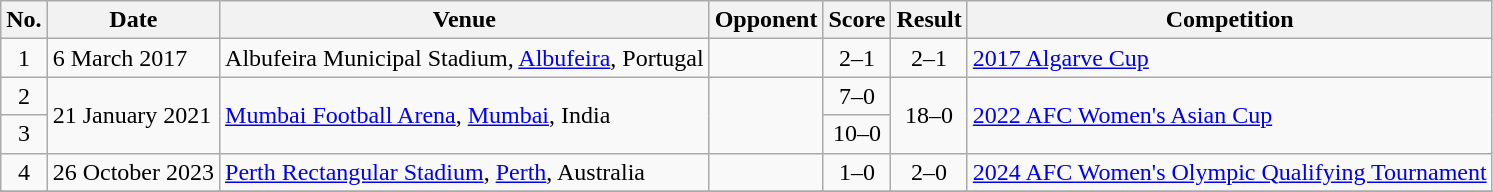<table class="wikitable sortable">
<tr>
<th scope=col>No.</th>
<th scope=col>Date</th>
<th scope=col>Venue</th>
<th scope=col>Opponent</th>
<th scope=col>Score</th>
<th scope=col>Result</th>
<th scope=col>Competition</th>
</tr>
<tr>
<td align="center">1</td>
<td>6 March 2017</td>
<td>Albufeira Municipal Stadium, <a href='#'>Albufeira</a>, Portugal</td>
<td></td>
<td align=center>2–1</td>
<td align=center>2–1</td>
<td><a href='#'>2017 Algarve Cup</a></td>
</tr>
<tr>
<td align="center">2</td>
<td rowspan=2>21 January 2021</td>
<td rowspan=2><a href='#'>Mumbai Football Arena</a>, <a href='#'>Mumbai</a>, India</td>
<td rowspan=2></td>
<td align=center>7–0</td>
<td rowspan=2 align=center>18–0</td>
<td rowspan=2><a href='#'>2022 AFC Women's Asian Cup</a></td>
</tr>
<tr>
<td align="center">3</td>
<td align=center>10–0</td>
</tr>
<tr>
<td align="center">4</td>
<td>26 October 2023</td>
<td><a href='#'>Perth Rectangular Stadium</a>, <a href='#'>Perth</a>, Australia</td>
<td></td>
<td align=center>1–0</td>
<td align=center>2–0</td>
<td><a href='#'>2024 AFC Women's Olympic Qualifying Tournament</a></td>
</tr>
<tr>
</tr>
</table>
